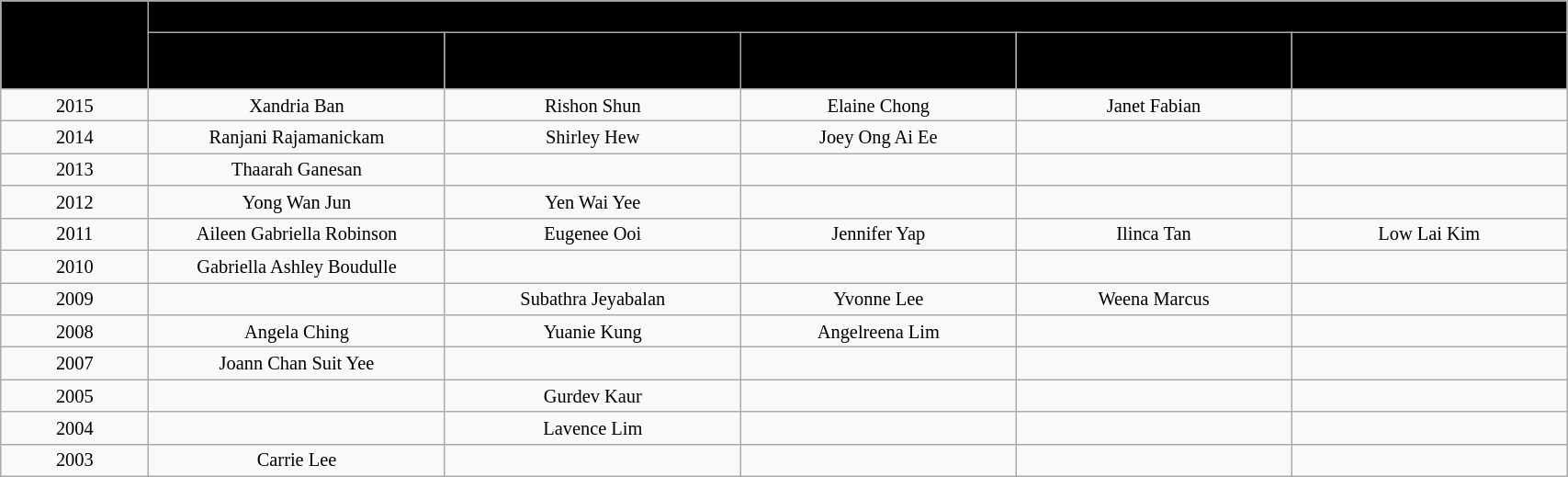<table class="wikitable" style="text-align:center; font-size:85%; line-height:17px; width:90%;">
<tr>
<th rowspan="2" style="background:black; width:05%;" scope="col"><span>Year</span></th>
<th colspan="5" style="background:black; width:05%;" scope="col"><span>Miss Malaysia Tourism Pageant Elemental Court Titlists</span></th>
</tr>
<tr>
<th style="background:black; width:10%;" scope="col"><span>Miss Malaysia Tourism</span></th>
<th style="background:black; width:10%;" scope="col"><span>Miss Malaysia Tourism Queen Of The Year</span></th>
<th style="background:black; width:9.3%;" scope="col"><span>Miss Malaysia Tourism Metropolitan</span></th>
<th style="background:black; width:9.3%;" scope="col"><span>Miss Malaysia Tourism Global</span></th>
<th style="background:black; width:9.3%;" scope="col"><span>Miss Malaysia Chinese</span></th>
</tr>
<tr>
<td>2015</td>
<td>Xandria Ban</td>
<td>Rishon Shun</td>
<td>Elaine Chong</td>
<td>Janet Fabian</td>
<td></td>
</tr>
<tr>
<td>2014</td>
<td>Ranjani Rajamanickam</td>
<td>Shirley Hew</td>
<td>Joey Ong Ai Ee</td>
<td></td>
<td></td>
</tr>
<tr>
<td>2013</td>
<td>Thaarah Ganesan</td>
<td></td>
<td></td>
<td></td>
<td></td>
</tr>
<tr>
<td>2012</td>
<td>Yong Wan Jun</td>
<td>Yen Wai Yee</td>
<td></td>
<td></td>
<td></td>
</tr>
<tr>
<td>2011</td>
<td>Aileen Gabriella Robinson</td>
<td>Eugenee Ooi</td>
<td>Jennifer Yap</td>
<td>Ilinca Tan</td>
<td>Low Lai Kim</td>
</tr>
<tr>
<td>2010</td>
<td>Gabriella Ashley Boudulle</td>
<td></td>
<td></td>
<td></td>
<td></td>
</tr>
<tr>
<td>2009</td>
<td></td>
<td>Subathra Jeyabalan</td>
<td>Yvonne Lee</td>
<td>Weena Marcus</td>
<td></td>
</tr>
<tr>
<td>2008</td>
<td>Angela Ching</td>
<td>Yuanie Kung</td>
<td>Angelreena Lim</td>
<td></td>
<td></td>
</tr>
<tr>
<td>2007</td>
<td>Joann Chan Suit Yee</td>
<td></td>
<td></td>
<td></td>
<td></td>
</tr>
<tr>
<td>2005</td>
<td></td>
<td>Gurdev Kaur</td>
<td></td>
<td></td>
<td></td>
</tr>
<tr>
<td>2004</td>
<td></td>
<td>Lavence Lim</td>
<td></td>
<td></td>
<td></td>
</tr>
<tr>
<td>2003</td>
<td>Carrie Lee</td>
<td></td>
<td></td>
<td></td>
<td></td>
</tr>
</table>
